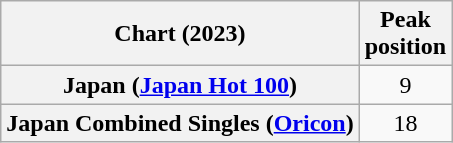<table class="wikitable sortable plainrowheaders" style="text-align:center">
<tr>
<th scope="col">Chart (2023)</th>
<th scope="col">Peak<br>position</th>
</tr>
<tr>
<th scope="row">Japan (<a href='#'>Japan Hot 100</a>)</th>
<td>9</td>
</tr>
<tr>
<th scope="row">Japan Combined Singles (<a href='#'>Oricon</a>)</th>
<td>18</td>
</tr>
</table>
